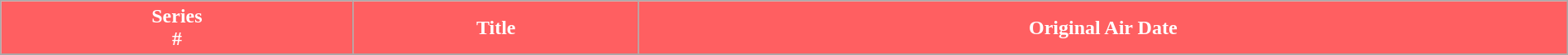<table class="wikitable plainrowheaders" style="width:100%;">
<tr style="color:white">
<th style="background: #FF5F61;">Series<br>#</th>
<th style="background: #FF5F61;">Title</th>
<th style="background: #FF5F61;">Original Air Date</th>
</tr>
<tr>
</tr>
</table>
